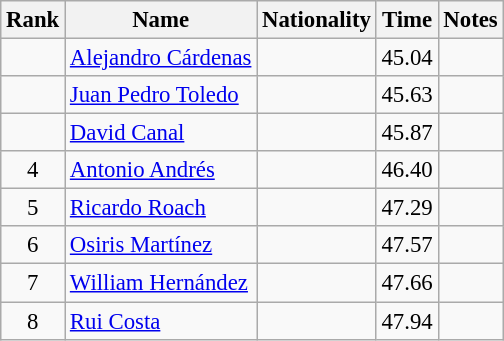<table class="wikitable sortable" style="text-align:center;font-size:95%">
<tr>
<th>Rank</th>
<th>Name</th>
<th>Nationality</th>
<th>Time</th>
<th>Notes</th>
</tr>
<tr>
<td></td>
<td align=left><a href='#'>Alejandro Cárdenas</a></td>
<td align=left></td>
<td>45.04</td>
<td></td>
</tr>
<tr>
<td></td>
<td align=left><a href='#'>Juan Pedro Toledo</a></td>
<td align=left></td>
<td>45.63</td>
<td></td>
</tr>
<tr>
<td></td>
<td align=left><a href='#'>David Canal</a></td>
<td align=left></td>
<td>45.87</td>
<td></td>
</tr>
<tr>
<td>4</td>
<td align=left><a href='#'>Antonio Andrés</a></td>
<td align=left></td>
<td>46.40</td>
<td></td>
</tr>
<tr>
<td>5</td>
<td align=left><a href='#'>Ricardo Roach</a></td>
<td align=left></td>
<td>47.29</td>
<td></td>
</tr>
<tr>
<td>6</td>
<td align=left><a href='#'>Osiris Martínez</a></td>
<td align=left></td>
<td>47.57</td>
<td></td>
</tr>
<tr>
<td>7</td>
<td align=left><a href='#'>William Hernández</a></td>
<td align=left></td>
<td>47.66</td>
<td></td>
</tr>
<tr>
<td>8</td>
<td align=left><a href='#'>Rui Costa</a></td>
<td align=left></td>
<td>47.94</td>
<td></td>
</tr>
</table>
